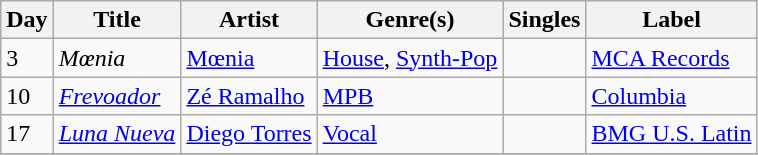<table class="wikitable sortable" style="text-align: left;">
<tr>
<th>Day</th>
<th>Title</th>
<th>Artist</th>
<th>Genre(s)</th>
<th>Singles</th>
<th>Label</th>
</tr>
<tr>
<td>3</td>
<td><em>Mœnia</em></td>
<td><a href='#'>Mœnia</a></td>
<td><a href='#'>House</a>, <a href='#'>Synth-Pop</a></td>
<td></td>
<td><a href='#'>MCA Records</a></td>
</tr>
<tr>
<td>10</td>
<td><em><a href='#'>Frevoador</a></em></td>
<td><a href='#'>Zé Ramalho</a></td>
<td><a href='#'>MPB</a></td>
<td></td>
<td><a href='#'>Columbia</a></td>
</tr>
<tr>
<td>17</td>
<td><em><a href='#'>Luna Nueva</a></em></td>
<td><a href='#'>Diego Torres</a></td>
<td><a href='#'>Vocal</a></td>
<td></td>
<td><a href='#'>BMG U.S. Latin</a></td>
</tr>
<tr>
</tr>
</table>
